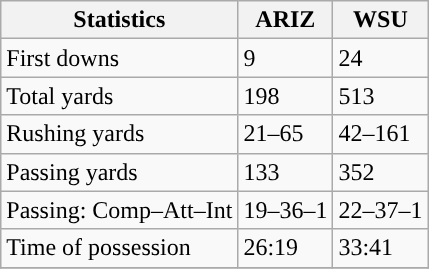<table class="wikitable" style="float: left;">
<tr>
<th>Statistics</th>
<th>ARIZ</th>
<th>WSU</th>
</tr>
<tr>
<td>First downs</td>
<td>9</td>
<td>24</td>
</tr>
<tr>
<td>Total yards</td>
<td>198</td>
<td>513</td>
</tr>
<tr>
<td>Rushing yards</td>
<td>21–65</td>
<td>42–161</td>
</tr>
<tr>
<td>Passing yards</td>
<td>133</td>
<td>352</td>
</tr>
<tr>
<td>Passing: Comp–Att–Int</td>
<td>19–36–1</td>
<td>22–37–1</td>
</tr>
<tr>
<td>Time of possession</td>
<td>26:19</td>
<td>33:41</td>
</tr>
<tr>
</tr>
</table>
